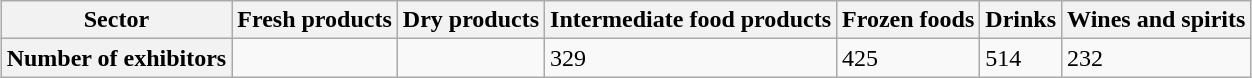<table class="wikitable" style="margin:1em auto;">
<tr>
<th scope="row">Sector</th>
<th scope="col">Fresh products</th>
<th scope="col">Dry products</th>
<th scope="col">Intermediate food products</th>
<th scope="col">Frozen foods</th>
<th scope="col">Drinks</th>
<th scope="col">Wines and spirits</th>
</tr>
<tr>
<th scope="row">Number of exhibitors</th>
<td></td>
<td></td>
<td>329</td>
<td>425</td>
<td>514</td>
<td>232</td>
</tr>
</table>
